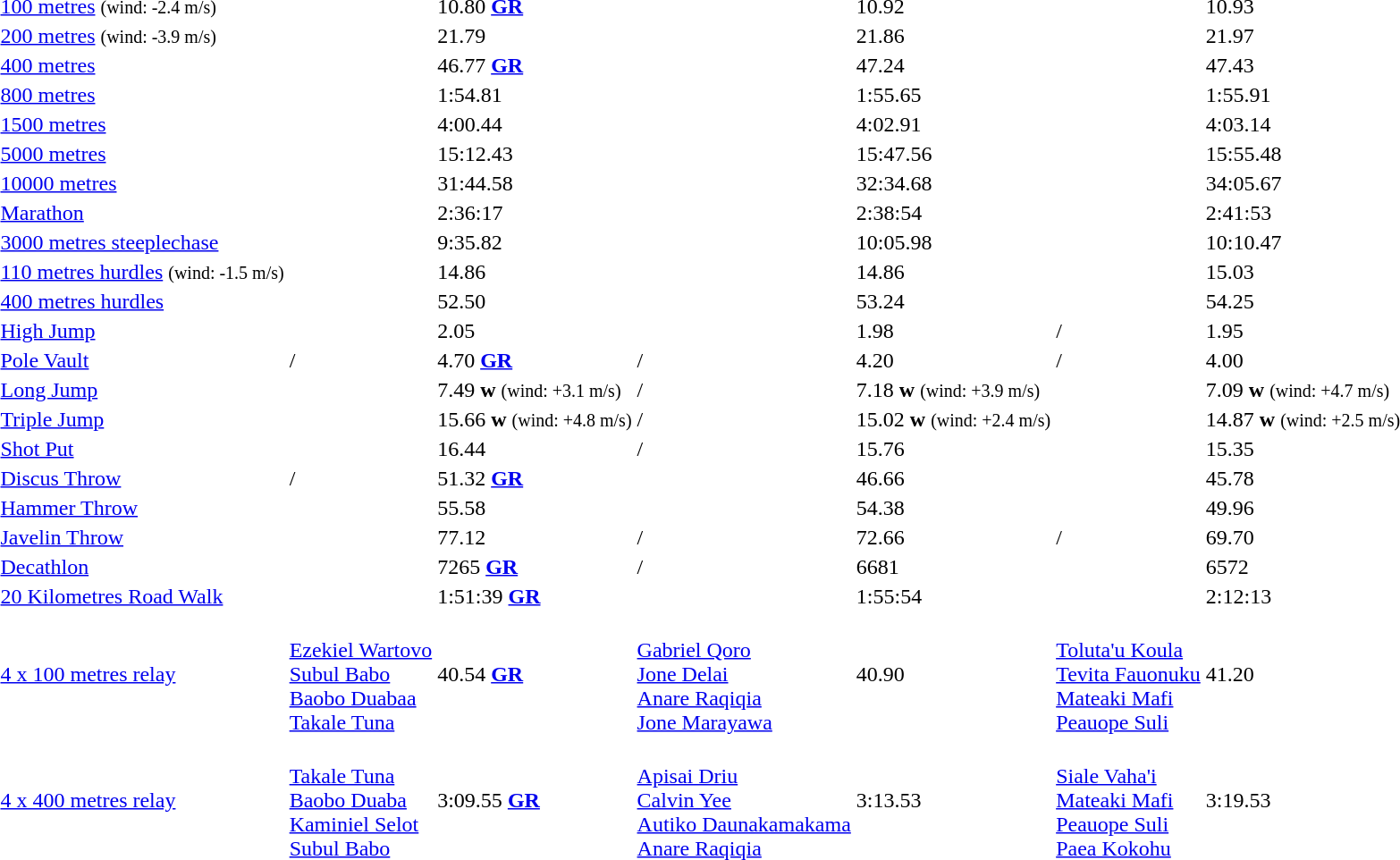<table>
<tr>
<td><a href='#'>100 metres</a> <small>(wind: -2.4 m/s)</small></td>
<td></td>
<td>10.80 <strong><a href='#'>GR</a></strong></td>
<td></td>
<td>10.92</td>
<td></td>
<td>10.93</td>
</tr>
<tr>
<td><a href='#'>200 metres</a> <small>(wind: -3.9 m/s)</small></td>
<td></td>
<td>21.79</td>
<td></td>
<td>21.86</td>
<td></td>
<td>21.97</td>
</tr>
<tr>
<td><a href='#'>400 metres</a></td>
<td></td>
<td>46.77 <strong><a href='#'>GR</a></strong></td>
<td></td>
<td>47.24</td>
<td></td>
<td>47.43</td>
</tr>
<tr>
<td><a href='#'>800 metres</a></td>
<td></td>
<td>1:54.81</td>
<td></td>
<td>1:55.65</td>
<td></td>
<td>1:55.91</td>
</tr>
<tr>
<td><a href='#'>1500 metres</a></td>
<td></td>
<td>4:00.44</td>
<td></td>
<td>4:02.91</td>
<td></td>
<td>4:03.14</td>
</tr>
<tr>
<td><a href='#'>5000 metres</a></td>
<td></td>
<td>15:12.43</td>
<td></td>
<td>15:47.56</td>
<td></td>
<td>15:55.48</td>
</tr>
<tr>
<td><a href='#'>10000 metres</a></td>
<td></td>
<td>31:44.58</td>
<td></td>
<td>32:34.68</td>
<td></td>
<td>34:05.67</td>
</tr>
<tr>
<td><a href='#'>Marathon</a></td>
<td></td>
<td>2:36:17</td>
<td></td>
<td>2:38:54</td>
<td></td>
<td>2:41:53</td>
</tr>
<tr>
<td><a href='#'>3000 metres steeplechase</a></td>
<td></td>
<td>9:35.82</td>
<td></td>
<td>10:05.98</td>
<td></td>
<td>10:10.47</td>
</tr>
<tr>
<td><a href='#'>110 metres hurdles</a> <small>(wind: -1.5 m/s)</small></td>
<td></td>
<td>14.86</td>
<td></td>
<td>14.86</td>
<td></td>
<td>15.03</td>
</tr>
<tr>
<td><a href='#'>400 metres hurdles</a></td>
<td></td>
<td>52.50</td>
<td></td>
<td>53.24</td>
<td></td>
<td>54.25</td>
</tr>
<tr>
<td><a href='#'>High Jump</a></td>
<td></td>
<td>2.05</td>
<td></td>
<td>1.98</td>
<td>/</td>
<td>1.95</td>
</tr>
<tr>
<td><a href='#'>Pole Vault</a></td>
<td>/</td>
<td>4.70 <strong><a href='#'>GR</a></strong></td>
<td>/</td>
<td>4.20</td>
<td>/</td>
<td>4.00</td>
</tr>
<tr>
<td><a href='#'>Long Jump</a></td>
<td></td>
<td>7.49 <strong>w</strong> <small>(wind: +3.1 m/s)</small></td>
<td>/</td>
<td>7.18 <strong>w</strong> <small>(wind: +3.9 m/s)</small></td>
<td></td>
<td>7.09 <strong>w</strong> <small>(wind: +4.7 m/s)</small></td>
</tr>
<tr>
<td><a href='#'>Triple Jump</a></td>
<td></td>
<td>15.66 <strong>w</strong> <small>(wind: +4.8 m/s)</small></td>
<td>/</td>
<td>15.02 <strong>w</strong> <small>(wind: +2.4 m/s)</small></td>
<td></td>
<td>14.87 <strong>w</strong> <small>(wind: +2.5 m/s)</small></td>
</tr>
<tr>
<td><a href='#'>Shot Put</a></td>
<td></td>
<td>16.44</td>
<td>/</td>
<td>15.76</td>
<td></td>
<td>15.35</td>
</tr>
<tr>
<td><a href='#'>Discus Throw</a></td>
<td>/</td>
<td>51.32 <strong><a href='#'>GR</a></strong></td>
<td></td>
<td>46.66</td>
<td></td>
<td>45.78</td>
</tr>
<tr>
<td><a href='#'>Hammer Throw</a></td>
<td></td>
<td>55.58</td>
<td></td>
<td>54.38</td>
<td></td>
<td>49.96</td>
</tr>
<tr>
<td><a href='#'>Javelin Throw</a></td>
<td></td>
<td>77.12</td>
<td>/</td>
<td>72.66</td>
<td>/</td>
<td>69.70</td>
</tr>
<tr>
<td><a href='#'>Decathlon</a></td>
<td></td>
<td>7265 <strong><a href='#'>GR</a></strong></td>
<td>/</td>
<td>6681</td>
<td></td>
<td>6572</td>
</tr>
<tr>
<td><a href='#'>20 Kilometres Road Walk</a></td>
<td></td>
<td>1:51:39 <strong><a href='#'>GR</a></strong></td>
<td></td>
<td>1:55:54</td>
<td></td>
<td>2:12:13</td>
</tr>
<tr>
<td><a href='#'>4 x 100 metres relay</a></td>
<td> <br> <a href='#'>Ezekiel Wartovo</a> <br> <a href='#'>Subul Babo</a> <br> <a href='#'>Baobo Duabaa</a> <br> <a href='#'>Takale Tuna</a></td>
<td>40.54 <strong><a href='#'>GR</a></strong></td>
<td> <br> <a href='#'>Gabriel Qoro</a> <br> <a href='#'>Jone Delai</a> <br> <a href='#'>Anare Raqiqia</a> <br> <a href='#'>Jone Marayawa</a></td>
<td>40.90</td>
<td> <br> <a href='#'>Toluta'u Koula</a> <br> <a href='#'>Tevita Fauonuku</a> <br> <a href='#'>Mateaki Mafi</a> <br> <a href='#'>Peauope Suli</a></td>
<td>41.20</td>
</tr>
<tr>
<td><a href='#'>4 x 400 metres relay</a></td>
<td> <br> <a href='#'>Takale Tuna</a> <br> <a href='#'>Baobo Duaba</a> <br> <a href='#'>Kaminiel Selot</a> <br> <a href='#'>Subul Babo</a></td>
<td>3:09.55 <strong><a href='#'>GR</a></strong></td>
<td> <br> <a href='#'>Apisai Driu</a> <br> <a href='#'>Calvin Yee</a> <br> <a href='#'>Autiko Daunakamakama</a> <br> <a href='#'>Anare Raqiqia</a></td>
<td>3:13.53</td>
<td> <br> <a href='#'>Siale Vaha'i</a> <br> <a href='#'>Mateaki Mafi</a> <br> <a href='#'>Peauope Suli</a> <br> <a href='#'>Paea Kokohu</a></td>
<td>3:19.53</td>
</tr>
</table>
